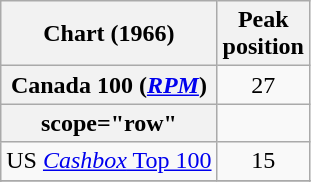<table class="wikitable sortable plainrowheaders" style="text-align:center;">
<tr>
<th scope="col">Chart (1966)</th>
<th scope="col">Peak<br>position</th>
</tr>
<tr>
<th scope="row">Canada 100 (<em><a href='#'>RPM</a></em>)</th>
<td align="center">27</td>
</tr>
<tr>
<th>scope="row"</th>
</tr>
<tr>
<td align="left">US <a href='#'><em>Cashbox</em> Top 100</a></td>
<td style="text-align:center;">15</td>
</tr>
<tr>
</tr>
<tr>
</tr>
</table>
